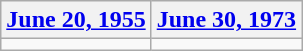<table class=wikitable>
<tr>
<th><a href='#'>June 20, 1955</a></th>
<th><a href='#'>June 30, 1973</a></th>
</tr>
<tr>
<td></td>
<td></td>
</tr>
</table>
